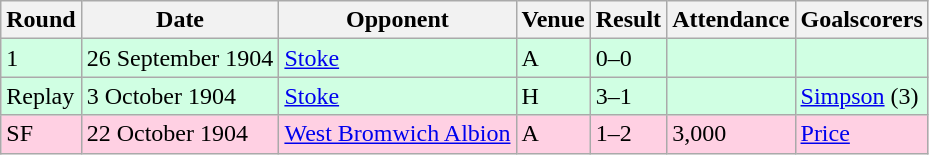<table class="wikitable">
<tr>
<th>Round</th>
<th>Date</th>
<th>Opponent</th>
<th>Venue</th>
<th>Result</th>
<th>Attendance</th>
<th>Goalscorers</th>
</tr>
<tr style="background-color: #d0ffe3;">
<td>1</td>
<td>26 September 1904</td>
<td><a href='#'>Stoke</a></td>
<td>A</td>
<td>0–0</td>
<td></td>
<td></td>
</tr>
<tr style="background-color: #d0ffe3;">
<td>Replay</td>
<td>3 October 1904</td>
<td><a href='#'>Stoke</a></td>
<td>H</td>
<td>3–1</td>
<td></td>
<td><a href='#'>Simpson</a> (3)</td>
</tr>
<tr style="background-color: #ffd0e3;">
<td>SF</td>
<td>22 October 1904</td>
<td><a href='#'>West Bromwich Albion</a></td>
<td>A</td>
<td>1–2</td>
<td>3,000</td>
<td><a href='#'>Price</a></td>
</tr>
</table>
